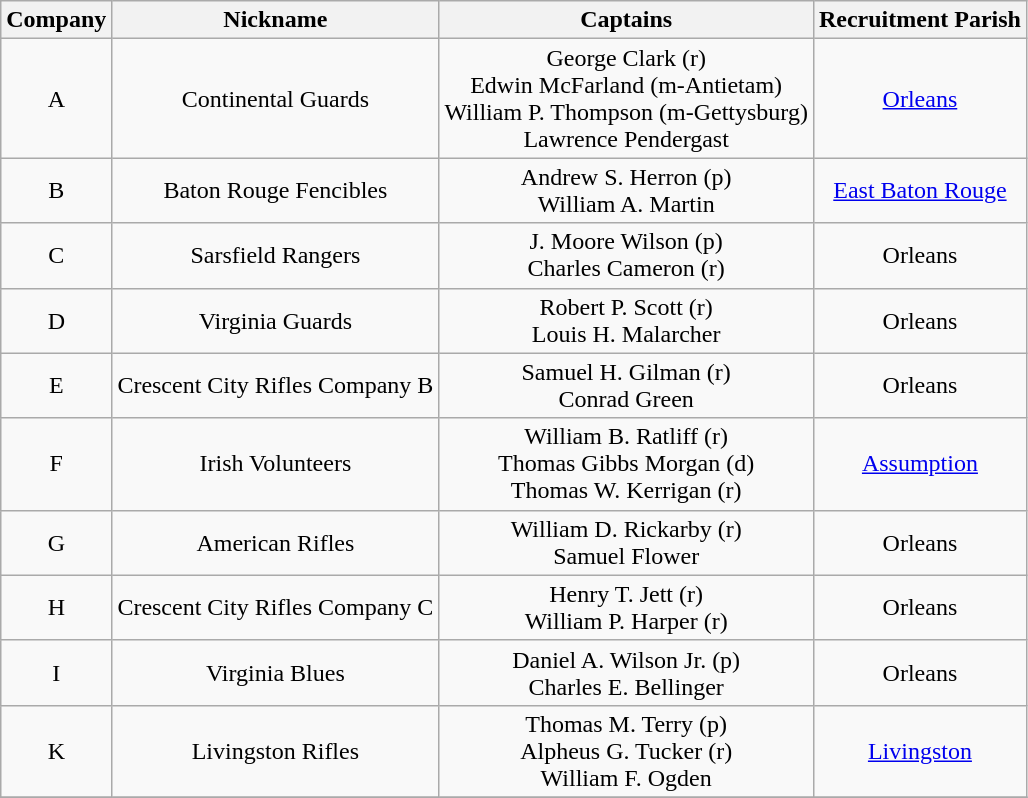<table class="wikitable" style="text-align:center; ">
<tr>
<th>Company</th>
<th>Nickname</th>
<th>Captains</th>
<th>Recruitment Parish</th>
</tr>
<tr>
<td rowspan=1>A</td>
<td>Continental Guards</td>
<td>George Clark (r)<br>Edwin McFarland (m-Antietam)<br>William P. Thompson (m-Gettysburg)<br>Lawrence Pendergast</td>
<td><a href='#'>Orleans</a></td>
</tr>
<tr>
<td rowspan=1>B</td>
<td>Baton Rouge Fencibles</td>
<td>Andrew S. Herron (p)<br>William A. Martin</td>
<td><a href='#'>East Baton Rouge</a></td>
</tr>
<tr>
<td rowspan=1>C</td>
<td>Sarsfield Rangers</td>
<td>J. Moore Wilson (p)<br>Charles Cameron (r)</td>
<td>Orleans</td>
</tr>
<tr>
<td rowspan=1>D</td>
<td>Virginia Guards</td>
<td>Robert P. Scott (r)<br>Louis H. Malarcher</td>
<td>Orleans</td>
</tr>
<tr>
<td rowspan=1>E</td>
<td>Crescent City Rifles Company B</td>
<td>Samuel H. Gilman (r)<br>Conrad Green</td>
<td>Orleans</td>
</tr>
<tr>
<td rowspan=1>F</td>
<td>Irish Volunteers</td>
<td>William B. Ratliff (r)<br>Thomas Gibbs Morgan (d)<br>Thomas W. Kerrigan (r)</td>
<td><a href='#'>Assumption</a></td>
</tr>
<tr>
<td rowspan=1>G</td>
<td>American Rifles</td>
<td>William D. Rickarby (r)<br>Samuel Flower</td>
<td>Orleans</td>
</tr>
<tr>
<td rowspan=1>H</td>
<td>Crescent City Rifles Company C</td>
<td>Henry T. Jett (r)<br>William P. Harper (r)</td>
<td>Orleans</td>
</tr>
<tr>
<td rowspan=1>I</td>
<td>Virginia Blues</td>
<td>Daniel A. Wilson Jr. (p)<br>Charles E. Bellinger</td>
<td>Orleans</td>
</tr>
<tr>
<td rowspan=1>K</td>
<td>Livingston Rifles</td>
<td>Thomas M. Terry (p)<br>Alpheus G. Tucker (r)<br>William F. Ogden</td>
<td><a href='#'>Livingston</a></td>
</tr>
<tr>
</tr>
</table>
